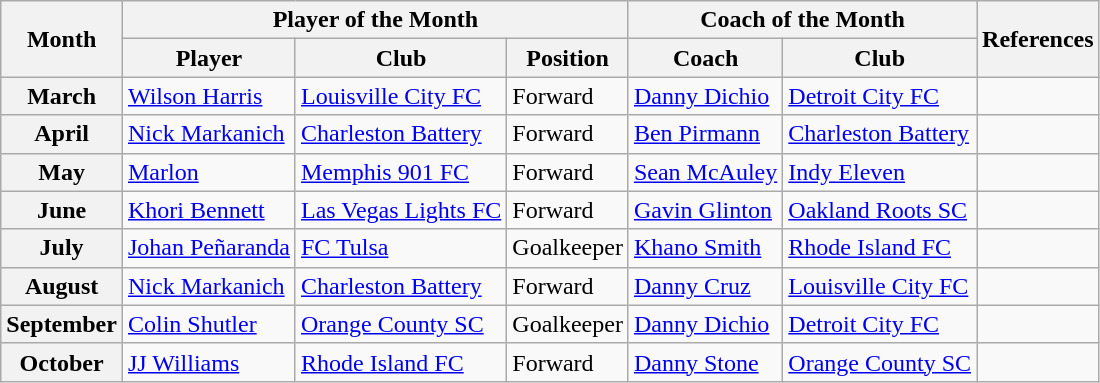<table class="wikitable">
<tr>
<th rowspan="2">Month</th>
<th colspan="3">Player of the Month</th>
<th colspan="2">Coach of the Month</th>
<th rowspan="2">References</th>
</tr>
<tr>
<th>Player</th>
<th>Club</th>
<th>Position</th>
<th>Coach</th>
<th>Club</th>
</tr>
<tr>
<th>March</th>
<td> <a href='#'>Wilson Harris</a></td>
<td><a href='#'>Louisville City FC</a></td>
<td>Forward</td>
<td> <a href='#'>Danny Dichio</a></td>
<td><a href='#'>Detroit City FC</a></td>
<td align=center></td>
</tr>
<tr>
<th>April</th>
<td> <a href='#'>Nick Markanich</a></td>
<td><a href='#'>Charleston Battery</a></td>
<td>Forward</td>
<td> <a href='#'>Ben Pirmann</a></td>
<td><a href='#'>Charleston Battery</a></td>
<td align=center></td>
</tr>
<tr>
<th>May</th>
<td> <a href='#'>Marlon</a></td>
<td><a href='#'>Memphis 901 FC</a></td>
<td>Forward</td>
<td> <a href='#'>Sean McAuley</a></td>
<td><a href='#'>Indy Eleven</a></td>
<td align=center></td>
</tr>
<tr>
<th>June</th>
<td> <a href='#'>Khori Bennett</a></td>
<td><a href='#'>Las Vegas Lights FC</a></td>
<td>Forward</td>
<td> <a href='#'>Gavin Glinton</a></td>
<td><a href='#'>Oakland Roots SC</a></td>
<td align=center></td>
</tr>
<tr>
<th>July</th>
<td> <a href='#'>Johan Peñaranda</a></td>
<td><a href='#'>FC Tulsa</a></td>
<td>Goalkeeper</td>
<td> <a href='#'>Khano Smith</a></td>
<td><a href='#'>Rhode Island FC</a></td>
<td align=center></td>
</tr>
<tr>
<th>August</th>
<td> <a href='#'>Nick Markanich</a></td>
<td><a href='#'>Charleston Battery</a></td>
<td>Forward</td>
<td> <a href='#'>Danny Cruz</a></td>
<td><a href='#'>Louisville City FC</a></td>
<td align=center></td>
</tr>
<tr>
<th>September</th>
<td> <a href='#'>Colin Shutler</a></td>
<td><a href='#'>Orange County SC</a></td>
<td>Goalkeeper</td>
<td> <a href='#'>Danny Dichio</a></td>
<td><a href='#'>Detroit City FC</a></td>
<td align=center></td>
</tr>
<tr>
<th>October</th>
<td> <a href='#'>JJ Williams</a></td>
<td><a href='#'>Rhode Island FC</a></td>
<td>Forward</td>
<td> <a href='#'>Danny Stone</a></td>
<td><a href='#'>Orange County SC</a></td>
<td align=center></td>
</tr>
</table>
